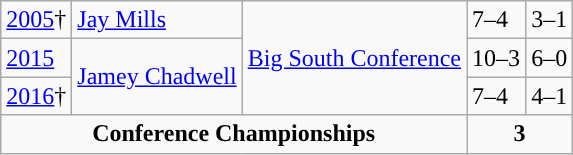<table class="wikitable">
<tr>
<td><a href='#'>2005</a>†</td>
<td><a href='#'>Jay Mills</a></td>
<td rowspan="3"><a href='#'>Big South Conference</a></td>
<td>7–4</td>
<td>3–1</td>
</tr>
<tr>
<td><a href='#'>2015</a></td>
<td rowspan="2"><a href='#'>Jamey Chadwell</a></td>
<td>10–3</td>
<td>6–0</td>
</tr>
<tr>
<td><a href='#'>2016</a>†</td>
<td>7–4</td>
<td>4–1</td>
</tr>
<tr align="center">
<td colspan=3><strong>Conference Championships</strong></td>
<td colspan=3><strong>3</strong></td>
</tr>
</table>
